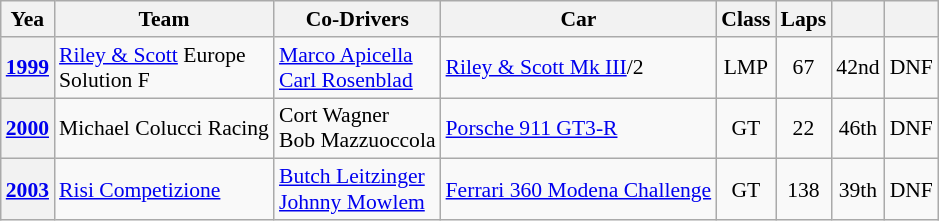<table class="wikitable" style="text-align:center; font-size:90%">
<tr>
<th>Yea</th>
<th>Team</th>
<th>Co-Drivers</th>
<th>Car</th>
<th>Class</th>
<th>Laps</th>
<th></th>
<th></th>
</tr>
<tr>
<th><a href='#'>1999</a></th>
<td align="left"> <a href='#'>Riley & Scott</a> Europe<br> Solution F</td>
<td align="left"> <a href='#'>Marco Apicella</a><br> <a href='#'>Carl Rosenblad</a></td>
<td align="left"><a href='#'>Riley & Scott Mk III</a>/2</td>
<td>LMP</td>
<td>67</td>
<td>42nd</td>
<td>DNF</td>
</tr>
<tr>
<th><a href='#'>2000</a></th>
<td align="left"> Michael Colucci Racing</td>
<td align="left"> Cort Wagner<br> Bob Mazzuoccola</td>
<td align="left"><a href='#'>Porsche 911 GT3-R</a></td>
<td>GT</td>
<td>22</td>
<td>46th</td>
<td>DNF</td>
</tr>
<tr>
<th><a href='#'>2003</a></th>
<td align="left"> <a href='#'>Risi Competizione</a></td>
<td align="left"> <a href='#'>Butch Leitzinger</a><br> <a href='#'>Johnny Mowlem</a></td>
<td align="left"><a href='#'>Ferrari 360 Modena Challenge</a></td>
<td>GT</td>
<td>138</td>
<td>39th</td>
<td>DNF</td>
</tr>
</table>
